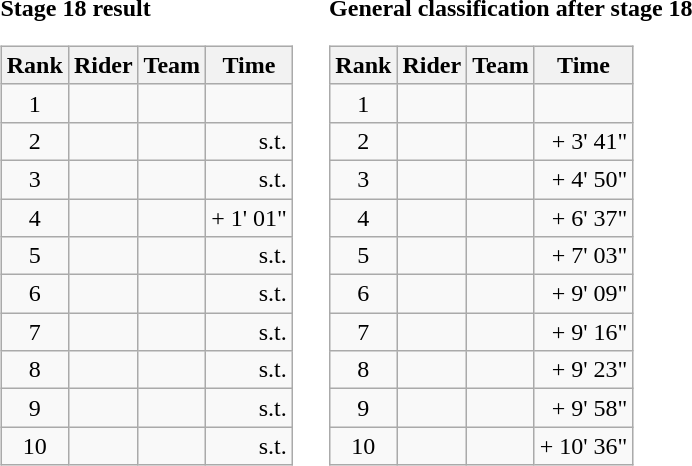<table>
<tr>
<td><strong>Stage 18 result</strong><br><table class="wikitable">
<tr>
<th scope="col">Rank</th>
<th scope="col">Rider</th>
<th scope="col">Team</th>
<th scope="col">Time</th>
</tr>
<tr>
<td style="text-align:center;">1</td>
<td></td>
<td></td>
<td style="text-align:right;"></td>
</tr>
<tr>
<td style="text-align:center;">2</td>
<td></td>
<td></td>
<td style="text-align:right;">s.t.</td>
</tr>
<tr>
<td style="text-align:center;">3</td>
<td></td>
<td></td>
<td style="text-align:right;">s.t.</td>
</tr>
<tr>
<td style="text-align:center;">4</td>
<td></td>
<td></td>
<td style="text-align:right;">+ 1' 01"</td>
</tr>
<tr>
<td style="text-align:center;">5</td>
<td></td>
<td></td>
<td style="text-align:right;">s.t.</td>
</tr>
<tr>
<td style="text-align:center;">6</td>
<td></td>
<td></td>
<td style="text-align:right;">s.t.</td>
</tr>
<tr>
<td style="text-align:center;">7</td>
<td></td>
<td></td>
<td style="text-align:right;">s.t.</td>
</tr>
<tr>
<td style="text-align:center;">8</td>
<td></td>
<td></td>
<td style="text-align:right;">s.t.</td>
</tr>
<tr>
<td style="text-align:center;">9</td>
<td></td>
<td></td>
<td style="text-align:right;">s.t.</td>
</tr>
<tr>
<td style="text-align:center;">10</td>
<td></td>
<td></td>
<td style="text-align:right;">s.t.</td>
</tr>
</table>
</td>
<td></td>
<td><strong>General classification after stage 18</strong><br><table class="wikitable">
<tr>
<th scope="col">Rank</th>
<th scope="col">Rider</th>
<th scope="col">Team</th>
<th scope="col">Time</th>
</tr>
<tr>
<td style="text-align:center;">1</td>
<td></td>
<td></td>
<td style="text-align:right;"></td>
</tr>
<tr>
<td style="text-align:center;">2</td>
<td></td>
<td></td>
<td style="text-align:right;">+ 3' 41"</td>
</tr>
<tr>
<td style="text-align:center;">3</td>
<td></td>
<td></td>
<td style="text-align:right;">+ 4' 50"</td>
</tr>
<tr>
<td style="text-align:center;">4</td>
<td></td>
<td></td>
<td style="text-align:right;">+ 6' 37"</td>
</tr>
<tr>
<td style="text-align:center;">5</td>
<td></td>
<td></td>
<td style="text-align:right;">+ 7' 03"</td>
</tr>
<tr>
<td style="text-align:center;">6</td>
<td></td>
<td></td>
<td style="text-align:right;">+ 9' 09"</td>
</tr>
<tr>
<td style="text-align:center;">7</td>
<td></td>
<td></td>
<td style="text-align:right;">+ 9' 16"</td>
</tr>
<tr>
<td style="text-align:center;">8</td>
<td></td>
<td></td>
<td style="text-align:right;">+ 9' 23"</td>
</tr>
<tr>
<td style="text-align:center;">9</td>
<td></td>
<td></td>
<td style="text-align:right;">+ 9' 58"</td>
</tr>
<tr>
<td style="text-align:center;">10</td>
<td></td>
<td></td>
<td style="text-align:right;">+ 10' 36"</td>
</tr>
</table>
</td>
</tr>
</table>
